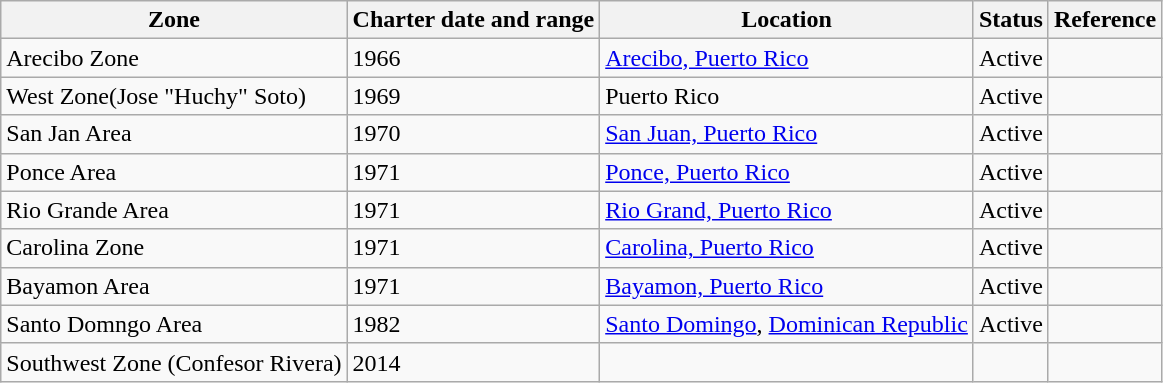<table class="wikitable sortable">
<tr>
<th>Zone</th>
<th>Charter date and range</th>
<th>Location</th>
<th>Status</th>
<th>Reference</th>
</tr>
<tr>
<td>Arecibo Zone</td>
<td>1966</td>
<td><a href='#'>Arecibo, Puerto Rico</a></td>
<td>Active</td>
<td></td>
</tr>
<tr>
<td>West Zone(Jose "Huchy" Soto)</td>
<td>1969</td>
<td>Puerto Rico</td>
<td>Active</td>
<td></td>
</tr>
<tr>
<td>San Jan Area</td>
<td>1970</td>
<td><a href='#'>San Juan, Puerto Rico</a></td>
<td>Active</td>
<td></td>
</tr>
<tr>
<td>Ponce Area</td>
<td>1971</td>
<td><a href='#'>Ponce, Puerto Rico</a></td>
<td>Active</td>
<td></td>
</tr>
<tr>
<td>Rio Grande Area</td>
<td>1971</td>
<td><a href='#'>Rio Grand, Puerto Rico</a></td>
<td>Active</td>
<td></td>
</tr>
<tr>
<td>Carolina Zone</td>
<td>1971</td>
<td><a href='#'>Carolina, Puerto Rico</a></td>
<td>Active</td>
<td></td>
</tr>
<tr>
<td>Bayamon Area</td>
<td>1971</td>
<td><a href='#'>Bayamon, Puerto Rico</a></td>
<td>Active</td>
<td></td>
</tr>
<tr>
<td>Santo Domngo Area</td>
<td>1982</td>
<td><a href='#'>Santo Domingo</a>, <a href='#'>Dominican Republic</a></td>
<td>Active</td>
<td></td>
</tr>
<tr>
<td>Southwest Zone (Confesor Rivera)</td>
<td>2014</td>
<td></td>
<td></td>
<td></td>
</tr>
</table>
